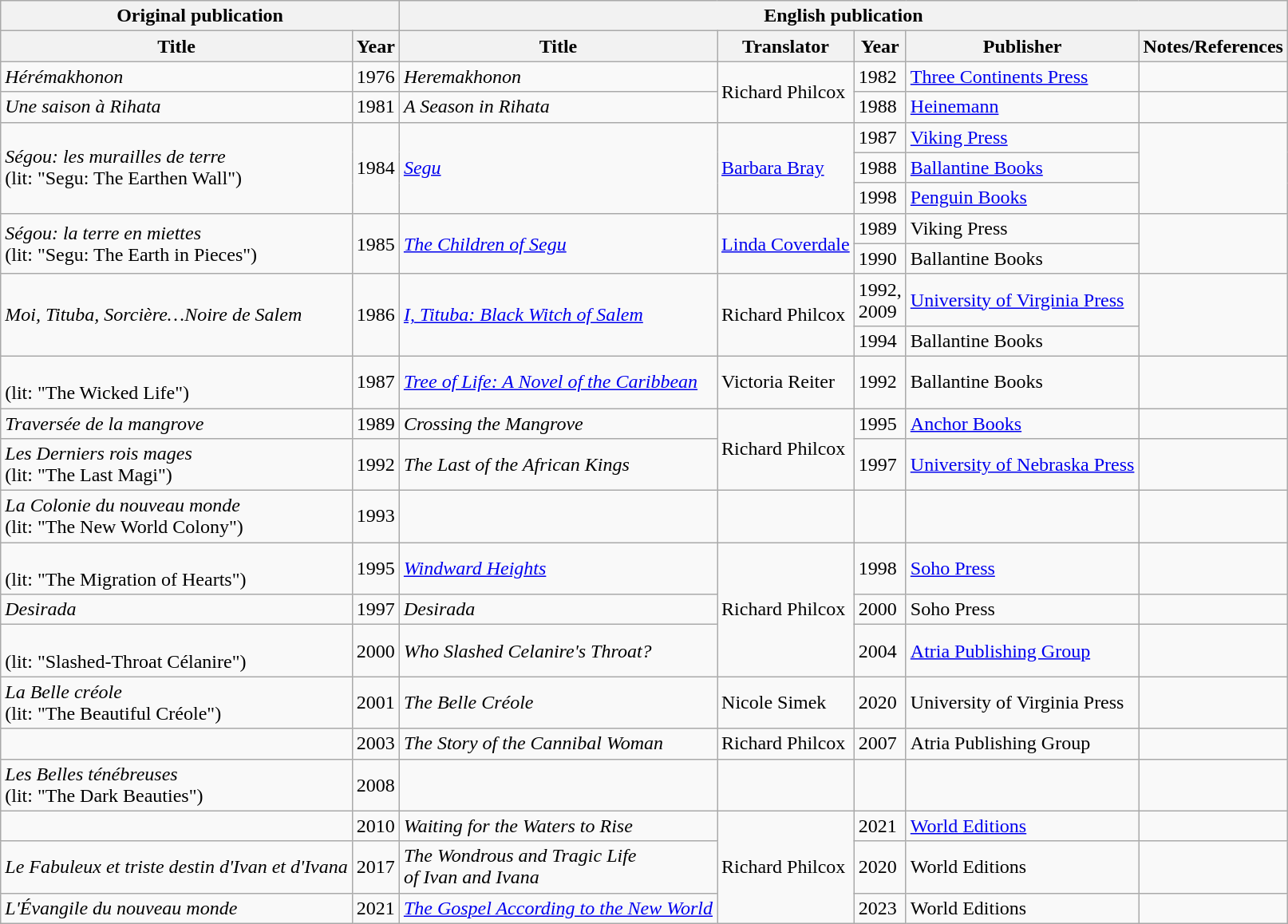<table class="wikitable">
<tr>
<th colspan="2"><strong>Original publication</strong></th>
<th colspan="5"><strong>English publication</strong></th>
</tr>
<tr>
<th scope="col">Title</th>
<th scope="col">Year</th>
<th scope="col">Title</th>
<th scope="col">Translator</th>
<th scope="col">Year</th>
<th scope="col">Publisher</th>
<th scope="col">Notes/References</th>
</tr>
<tr>
<td><em>Hérémakhonon</em></td>
<td>1976</td>
<td><em>Heremakhonon</em></td>
<td rowspan="2">Richard Philcox</td>
<td>1982</td>
<td><a href='#'>Three Continents Press</a></td>
<td></td>
</tr>
<tr>
<td><em>Une saison à Rihata</em></td>
<td>1981</td>
<td><em>A Season in Rihata</em></td>
<td>1988</td>
<td><a href='#'>Heinemann</a></td>
<td></td>
</tr>
<tr>
<td rowspan="3"><em>Ségou: les murailles de terre</em><br>(lit: "Segu: The Earthen Wall")</td>
<td rowspan="3">1984</td>
<td rowspan="3"><em><a href='#'>Segu</a></em></td>
<td rowspan="3"><a href='#'>Barbara Bray</a></td>
<td>1987</td>
<td><a href='#'>Viking Press</a></td>
<td rowspan="3"></td>
</tr>
<tr>
<td>1988</td>
<td><a href='#'>Ballantine Books</a></td>
</tr>
<tr>
<td>1998</td>
<td><a href='#'>Penguin Books</a></td>
</tr>
<tr>
<td rowspan="2"><em>Ségou: la terre en miettes</em><br>(lit: "Segu: The Earth in Pieces")</td>
<td rowspan="2">1985</td>
<td rowspan="2"><em><a href='#'>The Children of Segu</a></em></td>
<td rowspan="2"><a href='#'>Linda Coverdale</a></td>
<td>1989</td>
<td>Viking Press</td>
<td rowspan="2"></td>
</tr>
<tr>
<td>1990</td>
<td>Ballantine Books</td>
</tr>
<tr>
<td rowspan="2"><em>Moi, Tituba, Sorcière…Noire de Salem</em></td>
<td rowspan="2">1986</td>
<td rowspan="2"><em><a href='#'>I, Tituba: Black Witch of Salem</a></em></td>
<td rowspan="2">Richard Philcox</td>
<td>1992, <br>2009</td>
<td><a href='#'>University of Virginia Press</a></td>
<td rowspan="2"></td>
</tr>
<tr>
<td>1994</td>
<td>Ballantine Books</td>
</tr>
<tr>
<td><em></em><br>(lit: "The Wicked Life")</td>
<td>1987</td>
<td><em><a href='#'>Tree of Life: A Novel of the Caribbean</a></em></td>
<td>Victoria Reiter</td>
<td>1992</td>
<td>Ballantine Books</td>
<td></td>
</tr>
<tr>
<td><em>Traversée de la mangrove</em></td>
<td>1989</td>
<td><em>Crossing the Mangrove</em></td>
<td rowspan="2">Richard Philcox</td>
<td>1995</td>
<td><a href='#'>Anchor Books</a></td>
<td></td>
</tr>
<tr>
<td><em>Les Derniers rois mages</em><br>(lit: "The Last Magi")</td>
<td>1992</td>
<td><em>The Last of the African Kings</em></td>
<td>1997</td>
<td><a href='#'>University of Nebraska Press</a></td>
<td></td>
</tr>
<tr>
<td><em>La Colonie du nouveau monde</em><br>(lit: "The New World Colony")</td>
<td>1993</td>
<td></td>
<td></td>
<td></td>
<td></td>
<td></td>
</tr>
<tr>
<td><em></em><br>(lit: "The Migration of Hearts")</td>
<td>1995</td>
<td><em><a href='#'>Windward Heights</a></em></td>
<td rowspan="3">Richard Philcox</td>
<td>1998</td>
<td><a href='#'>Soho Press</a></td>
<td></td>
</tr>
<tr>
<td><em>Desirada</em></td>
<td>1997</td>
<td><em>Desirada</em></td>
<td>2000</td>
<td>Soho Press</td>
<td></td>
</tr>
<tr>
<td><em></em><br>(lit: "Slashed-Throat Célanire")</td>
<td>2000</td>
<td><em>Who Slashed Celanire's Throat?</em></td>
<td>2004</td>
<td><a href='#'>Atria Publishing Group</a></td>
<td></td>
</tr>
<tr>
<td><em>La Belle créole</em><br>(lit: "The Beautiful Créole")</td>
<td>2001</td>
<td><em>The Belle Créole</em></td>
<td>Nicole Simek</td>
<td>2020</td>
<td>University of Virginia Press</td>
<td></td>
</tr>
<tr>
<td><em></em></td>
<td>2003</td>
<td><em>The Story of the Cannibal Woman</em></td>
<td>Richard Philcox</td>
<td>2007</td>
<td>Atria Publishing Group</td>
<td></td>
</tr>
<tr>
<td><em>Les Belles ténébreuses</em><br>(lit: "The Dark Beauties")</td>
<td>2008</td>
<td></td>
<td></td>
<td></td>
<td></td>
<td></td>
</tr>
<tr>
<td><em></em></td>
<td>2010</td>
<td><em>Waiting for the Waters to Rise</em></td>
<td rowspan="3">Richard Philcox</td>
<td>2021</td>
<td><a href='#'>World Editions</a></td>
<td></td>
</tr>
<tr>
<td><em>Le Fabuleux et triste destin d'Ivan et d'Ivana</em></td>
<td>2017</td>
<td><em>The Wondrous and Tragic Life <br>of Ivan and Ivana</em></td>
<td>2020</td>
<td>World Editions</td>
<td></td>
</tr>
<tr>
<td><em>L'Évangile du nouveau monde</em></td>
<td>2021</td>
<td><em><a href='#'>The Gospel According to the New World</a></em></td>
<td>2023</td>
<td>World Editions</td>
<td></td>
</tr>
</table>
